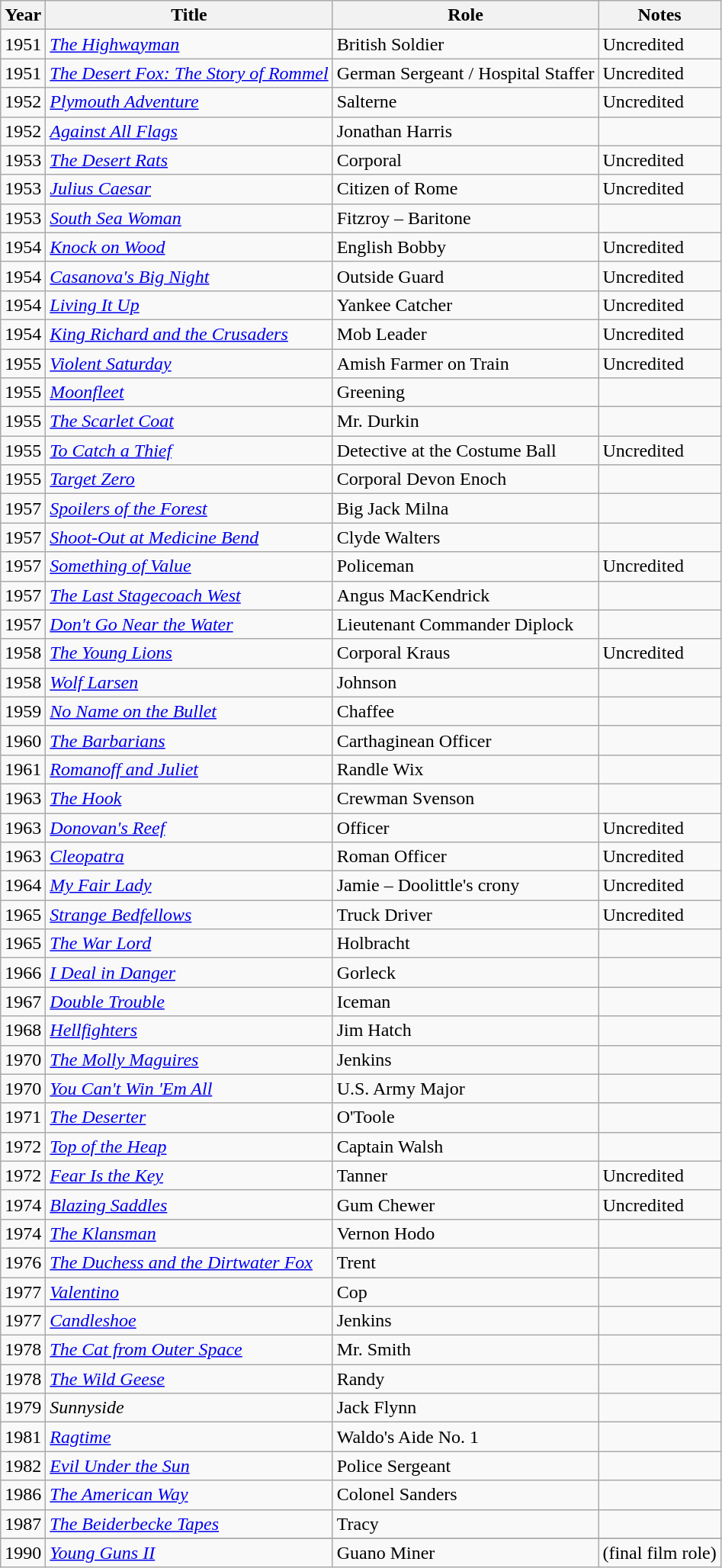<table class="wikitable sortable">
<tr>
<th>Year</th>
<th>Title</th>
<th>Role</th>
<th>Notes</th>
</tr>
<tr>
<td>1951</td>
<td><em><a href='#'>The Highwayman</a></em></td>
<td>British Soldier</td>
<td>Uncredited</td>
</tr>
<tr>
<td>1951</td>
<td><em><a href='#'>The Desert Fox: The Story of Rommel</a></em></td>
<td>German Sergeant / Hospital Staffer</td>
<td>Uncredited</td>
</tr>
<tr>
<td>1952</td>
<td><em><a href='#'>Plymouth Adventure</a></em></td>
<td>Salterne</td>
<td>Uncredited</td>
</tr>
<tr>
<td>1952</td>
<td><em><a href='#'>Against All Flags</a></em></td>
<td>Jonathan Harris</td>
<td></td>
</tr>
<tr>
<td>1953</td>
<td><em><a href='#'>The Desert Rats</a></em></td>
<td>Corporal</td>
<td>Uncredited</td>
</tr>
<tr>
<td>1953</td>
<td><em><a href='#'>Julius Caesar</a></em></td>
<td>Citizen of Rome</td>
<td>Uncredited</td>
</tr>
<tr>
<td>1953</td>
<td><em><a href='#'>South Sea Woman</a></em></td>
<td>Fitzroy – Baritone</td>
<td></td>
</tr>
<tr>
<td>1954</td>
<td><em><a href='#'>Knock on Wood</a></em></td>
<td>English Bobby</td>
<td>Uncredited</td>
</tr>
<tr>
<td>1954</td>
<td><em><a href='#'>Casanova's Big Night</a></em></td>
<td>Outside Guard</td>
<td>Uncredited</td>
</tr>
<tr>
<td>1954</td>
<td><em><a href='#'>Living It Up</a></em></td>
<td>Yankee Catcher</td>
<td>Uncredited</td>
</tr>
<tr>
<td>1954</td>
<td><em><a href='#'>King Richard and the Crusaders</a></em></td>
<td>Mob Leader</td>
<td>Uncredited</td>
</tr>
<tr>
<td>1955</td>
<td><em><a href='#'>Violent Saturday</a></em></td>
<td>Amish Farmer on Train</td>
<td>Uncredited</td>
</tr>
<tr>
<td>1955</td>
<td><em><a href='#'>Moonfleet</a></em></td>
<td>Greening</td>
<td></td>
</tr>
<tr>
<td>1955</td>
<td><em><a href='#'>The Scarlet Coat</a></em></td>
<td>Mr. Durkin</td>
<td></td>
</tr>
<tr>
<td>1955</td>
<td><em><a href='#'>To Catch a Thief</a></em></td>
<td>Detective at the Costume Ball</td>
<td>Uncredited</td>
</tr>
<tr>
<td>1955</td>
<td><em><a href='#'>Target Zero</a></em></td>
<td>Corporal Devon Enoch</td>
<td></td>
</tr>
<tr>
<td>1957</td>
<td><em><a href='#'>Spoilers of the Forest</a></em></td>
<td>Big Jack Milna</td>
<td></td>
</tr>
<tr>
<td>1957</td>
<td><em><a href='#'>Shoot-Out at Medicine Bend</a></em></td>
<td>Clyde Walters</td>
<td></td>
</tr>
<tr>
<td>1957</td>
<td><em><a href='#'>Something of Value</a></em></td>
<td>Policeman</td>
<td>Uncredited</td>
</tr>
<tr>
<td>1957</td>
<td><em><a href='#'>The Last Stagecoach West</a></em></td>
<td>Angus MacKendrick</td>
<td></td>
</tr>
<tr>
<td>1957</td>
<td><em><a href='#'>Don't Go Near the Water</a></em></td>
<td>Lieutenant Commander Diplock</td>
<td></td>
</tr>
<tr>
<td>1958</td>
<td><em><a href='#'>The Young Lions</a></em></td>
<td>Corporal Kraus</td>
<td>Uncredited</td>
</tr>
<tr>
<td>1958</td>
<td><em><a href='#'>Wolf Larsen</a></em></td>
<td>Johnson</td>
<td></td>
</tr>
<tr>
<td>1959</td>
<td><em><a href='#'>No Name on the Bullet</a></em></td>
<td>Chaffee</td>
<td></td>
</tr>
<tr>
<td>1960</td>
<td><em><a href='#'>The Barbarians</a></em></td>
<td>Carthaginean Officer</td>
<td></td>
</tr>
<tr>
<td>1961</td>
<td><em><a href='#'>Romanoff and Juliet</a></em></td>
<td>Randle Wix</td>
<td></td>
</tr>
<tr>
<td>1963</td>
<td><em><a href='#'>The Hook</a></em></td>
<td>Crewman Svenson</td>
<td></td>
</tr>
<tr>
<td>1963</td>
<td><em><a href='#'>Donovan's Reef</a></em></td>
<td>Officer</td>
<td>Uncredited</td>
</tr>
<tr>
<td>1963</td>
<td><em><a href='#'>Cleopatra</a></em></td>
<td>Roman Officer</td>
<td>Uncredited</td>
</tr>
<tr>
<td>1964</td>
<td><em><a href='#'>My Fair Lady</a></em></td>
<td>Jamie – Doolittle's crony</td>
<td>Uncredited</td>
</tr>
<tr>
<td>1965</td>
<td><em><a href='#'>Strange Bedfellows</a></em></td>
<td>Truck Driver</td>
<td>Uncredited</td>
</tr>
<tr>
<td>1965</td>
<td><em><a href='#'>The War Lord</a></em></td>
<td>Holbracht</td>
<td></td>
</tr>
<tr>
<td>1966</td>
<td><em><a href='#'>I Deal in Danger</a></em></td>
<td>Gorleck</td>
<td></td>
</tr>
<tr>
<td>1967</td>
<td><em><a href='#'>Double Trouble</a></em></td>
<td>Iceman</td>
<td></td>
</tr>
<tr>
<td>1968</td>
<td><em><a href='#'>Hellfighters</a></em></td>
<td>Jim Hatch</td>
<td></td>
</tr>
<tr>
<td>1970</td>
<td><em><a href='#'>The Molly Maguires</a></em></td>
<td>Jenkins</td>
<td></td>
</tr>
<tr>
<td>1970</td>
<td><em><a href='#'>You Can't Win 'Em All</a></em></td>
<td>U.S. Army Major</td>
<td></td>
</tr>
<tr>
<td>1971</td>
<td><em><a href='#'>The Deserter</a></em></td>
<td>O'Toole</td>
<td></td>
</tr>
<tr>
<td>1972</td>
<td><em><a href='#'>Top of the Heap</a></em></td>
<td>Captain Walsh</td>
<td></td>
</tr>
<tr>
<td>1972</td>
<td><em><a href='#'>Fear Is the Key</a></em></td>
<td>Tanner</td>
<td>Uncredited</td>
</tr>
<tr>
<td>1974</td>
<td><em><a href='#'>Blazing Saddles</a></em></td>
<td>Gum Chewer</td>
<td>Uncredited</td>
</tr>
<tr>
<td>1974</td>
<td><em><a href='#'>The Klansman</a></em></td>
<td>Vernon Hodo</td>
<td></td>
</tr>
<tr>
<td>1976</td>
<td><em><a href='#'>The Duchess and the Dirtwater Fox</a></em></td>
<td>Trent</td>
<td></td>
</tr>
<tr>
<td>1977</td>
<td><em><a href='#'>Valentino</a></em></td>
<td>Cop</td>
<td></td>
</tr>
<tr>
<td>1977</td>
<td><em><a href='#'>Candleshoe</a></em></td>
<td>Jenkins</td>
<td></td>
</tr>
<tr>
<td>1978</td>
<td><em><a href='#'>The Cat from Outer Space</a></em></td>
<td>Mr. Smith</td>
<td></td>
</tr>
<tr>
<td>1978</td>
<td><em><a href='#'>The Wild Geese</a></em></td>
<td>Randy</td>
<td></td>
</tr>
<tr>
<td>1979</td>
<td><em>Sunnyside</em></td>
<td>Jack Flynn</td>
<td></td>
</tr>
<tr>
<td>1981</td>
<td><em><a href='#'>Ragtime</a></em></td>
<td>Waldo's Aide No. 1</td>
<td></td>
</tr>
<tr>
<td>1982</td>
<td><em><a href='#'>Evil Under the Sun</a></em></td>
<td>Police Sergeant</td>
<td></td>
</tr>
<tr>
<td>1986</td>
<td><em><a href='#'>The American Way</a></em></td>
<td>Colonel Sanders</td>
<td></td>
</tr>
<tr>
<td>1987</td>
<td><em><a href='#'>The Beiderbecke Tapes</a></em></td>
<td>Tracy</td>
<td></td>
</tr>
<tr>
</tr>
<tr>
<td>1990</td>
<td><em><a href='#'>Young Guns II</a></em></td>
<td>Guano Miner</td>
<td>(final film role)</td>
</tr>
</table>
